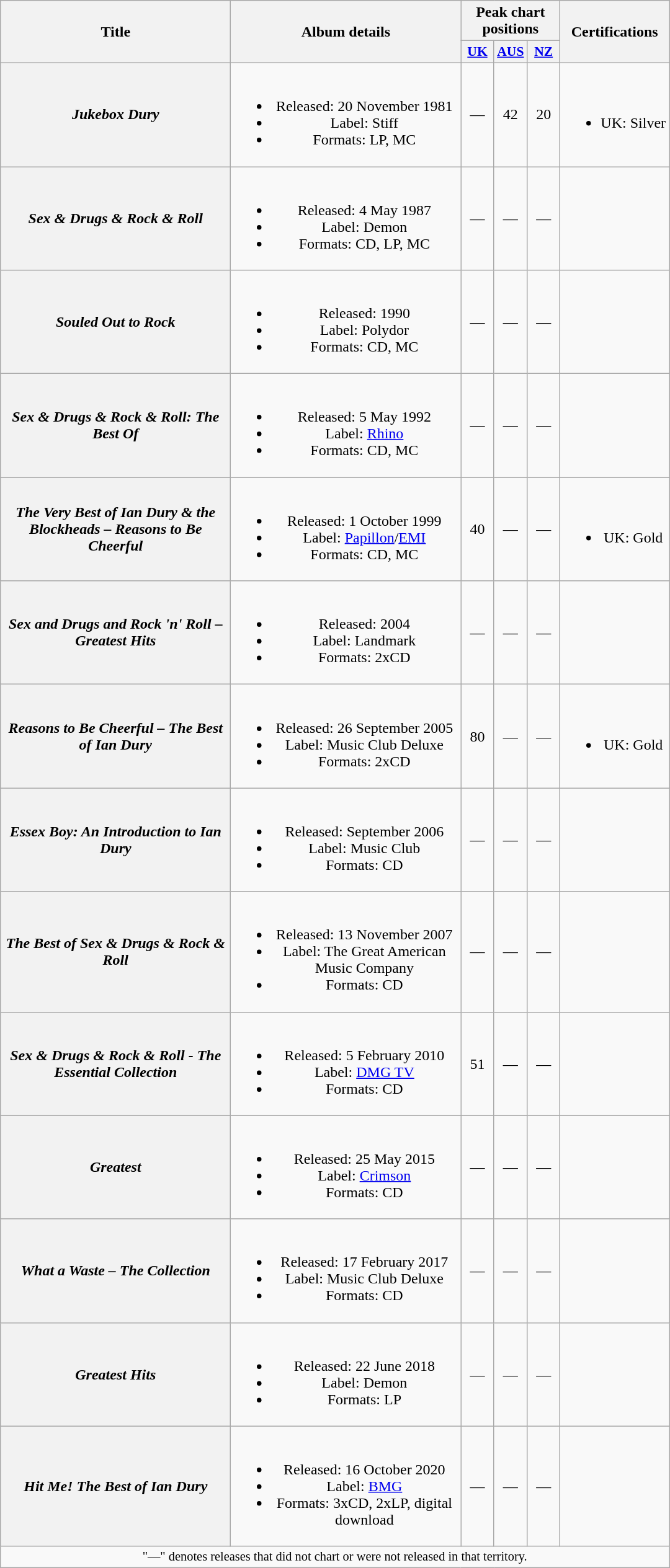<table class="wikitable plainrowheaders" style="text-align:center;">
<tr>
<th rowspan="2" scope="col" style="width:15em;">Title</th>
<th rowspan="2" scope="col" style="width:15em;">Album details</th>
<th colspan="3">Peak chart positions</th>
<th rowspan="2">Certifications</th>
</tr>
<tr>
<th scope="col" style="width:2em;font-size:90%;"><a href='#'>UK</a><br></th>
<th scope="col" style="width:2em;font-size:90%;"><a href='#'>AUS</a><br></th>
<th scope="col" style="width:2em;font-size:90%;"><a href='#'>NZ</a><br></th>
</tr>
<tr>
<th scope="row"><em>Jukebox Dury</em></th>
<td><br><ul><li>Released: 20 November 1981</li><li>Label: Stiff</li><li>Formats: LP, MC</li></ul></td>
<td>—</td>
<td>42</td>
<td>20</td>
<td><br><ul><li>UK: Silver</li></ul></td>
</tr>
<tr>
<th scope="row"><em>Sex & Drugs & Rock & Roll</em></th>
<td><br><ul><li>Released: 4 May 1987</li><li>Label: Demon</li><li>Formats: CD, LP, MC</li></ul></td>
<td>—</td>
<td>—</td>
<td>—</td>
<td></td>
</tr>
<tr>
<th scope="row"><em>Souled Out to Rock</em></th>
<td><br><ul><li>Released: 1990</li><li>Label: Polydor</li><li>Formats: CD, MC</li></ul></td>
<td>—</td>
<td>—</td>
<td>—</td>
<td></td>
</tr>
<tr>
<th scope="row"><em>Sex & Drugs & Rock & Roll: The Best Of</em></th>
<td><br><ul><li>Released: 5 May 1992</li><li>Label: <a href='#'>Rhino</a></li><li>Formats: CD, MC</li></ul></td>
<td>—</td>
<td>—</td>
<td>—</td>
<td></td>
</tr>
<tr>
<th scope="row"><em>The Very Best of Ian Dury & the Blockheads – Reasons to Be Cheerful</em></th>
<td><br><ul><li>Released: 1 October 1999</li><li>Label: <a href='#'>Papillon</a>/<a href='#'>EMI</a></li><li>Formats: CD, MC</li></ul></td>
<td>40</td>
<td>—</td>
<td>—</td>
<td><br><ul><li>UK: Gold</li></ul></td>
</tr>
<tr>
<th scope="row"><em>Sex and Drugs and Rock 'n' Roll – Greatest Hits</em></th>
<td><br><ul><li>Released: 2004</li><li>Label: Landmark</li><li>Formats: 2xCD</li></ul></td>
<td>—</td>
<td>—</td>
<td>—</td>
<td></td>
</tr>
<tr>
<th scope="row"><em>Reasons to Be Cheerful – The Best of Ian Dury</em></th>
<td><br><ul><li>Released: 26 September 2005</li><li>Label: Music Club Deluxe</li><li>Formats: 2xCD</li></ul></td>
<td>80</td>
<td>—</td>
<td>—</td>
<td><br><ul><li>UK: Gold</li></ul></td>
</tr>
<tr>
<th scope="row"><em>Essex Boy: An Introduction to Ian Dury</em></th>
<td><br><ul><li>Released: September 2006</li><li>Label: Music Club</li><li>Formats: CD</li></ul></td>
<td>—</td>
<td>—</td>
<td>—</td>
<td></td>
</tr>
<tr>
<th scope="row"><em>The Best of Sex & Drugs & Rock & Roll</em></th>
<td><br><ul><li>Released: 13 November 2007</li><li>Label: The Great American Music Company</li><li>Formats: CD</li></ul></td>
<td>—</td>
<td>—</td>
<td>—</td>
<td></td>
</tr>
<tr>
<th scope="row"><em>Sex & Drugs & Rock & Roll - The Essential Collection</em></th>
<td><br><ul><li>Released: 5 February 2010</li><li>Label: <a href='#'>DMG TV</a></li><li>Formats: CD</li></ul></td>
<td>51</td>
<td>—</td>
<td>—</td>
<td></td>
</tr>
<tr>
<th scope="row"><em>Greatest</em></th>
<td><br><ul><li>Released: 25 May 2015</li><li>Label: <a href='#'>Crimson</a></li><li>Formats: CD</li></ul></td>
<td>—</td>
<td>—</td>
<td>—</td>
<td></td>
</tr>
<tr>
<th scope="row"><em>What a Waste – The Collection</em></th>
<td><br><ul><li>Released: 17 February 2017</li><li>Label: Music Club Deluxe</li><li>Formats: CD</li></ul></td>
<td>—</td>
<td>—</td>
<td>—</td>
<td></td>
</tr>
<tr>
<th scope="row"><em>Greatest Hits</em></th>
<td><br><ul><li>Released: 22 June 2018</li><li>Label: Demon</li><li>Formats: LP</li></ul></td>
<td>—</td>
<td>—</td>
<td>—</td>
<td></td>
</tr>
<tr>
<th scope="row"><em>Hit Me! The Best of Ian Dury</em></th>
<td><br><ul><li>Released: 16 October 2020</li><li>Label: <a href='#'>BMG</a></li><li>Formats: 3xCD, 2xLP, digital download</li></ul></td>
<td>—</td>
<td>—</td>
<td>—</td>
<td></td>
</tr>
<tr>
<td colspan="6" style="font-size:85%">"—" denotes releases that did not chart or were not released in that territory.</td>
</tr>
</table>
